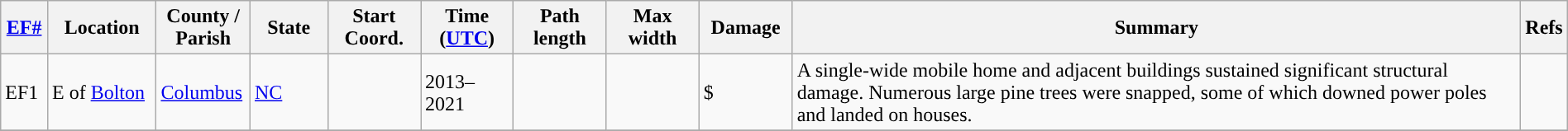<table class="wikitable sortable" style="width:100%;">
<tr>
<th scope="col" width="3%" align="center"><a href='#'>EF#</a></th>
<th scope="col" width="7%" align="center" class="unsortable">Location</th>
<th scope="col" width="6%" align="center" class="unsortable">County / Parish</th>
<th scope="col" width="5%" align="center">State</th>
<th scope="col" width="6%" align="center">Start Coord.</th>
<th scope="col" width="6%" align="center">Time (<a href='#'>UTC</a>)</th>
<th scope="col" width="6%" align="center">Path length</th>
<th scope="col" width="6%" align="center">Max width</th>
<th scope="col" width="6%" align="center">Damage</th>
<th scope="col" width="48%" class="unsortable" align="center">Summary</th>
<th scope="col" width="48%" class="unsortable" align="center">Refs</th>
</tr>
<tr>
<td>EF1</td>
<td>E of <a href='#'>Bolton</a></td>
<td><a href='#'>Columbus</a></td>
<td><a href='#'>NC</a></td>
<td></td>
<td>2013–2021</td>
<td></td>
<td></td>
<td>$</td>
<td>A single-wide mobile home and adjacent buildings sustained significant structural damage. Numerous large pine trees were snapped, some of which downed power poles and landed on houses.</td>
<td></td>
</tr>
<tr>
</tr>
</table>
